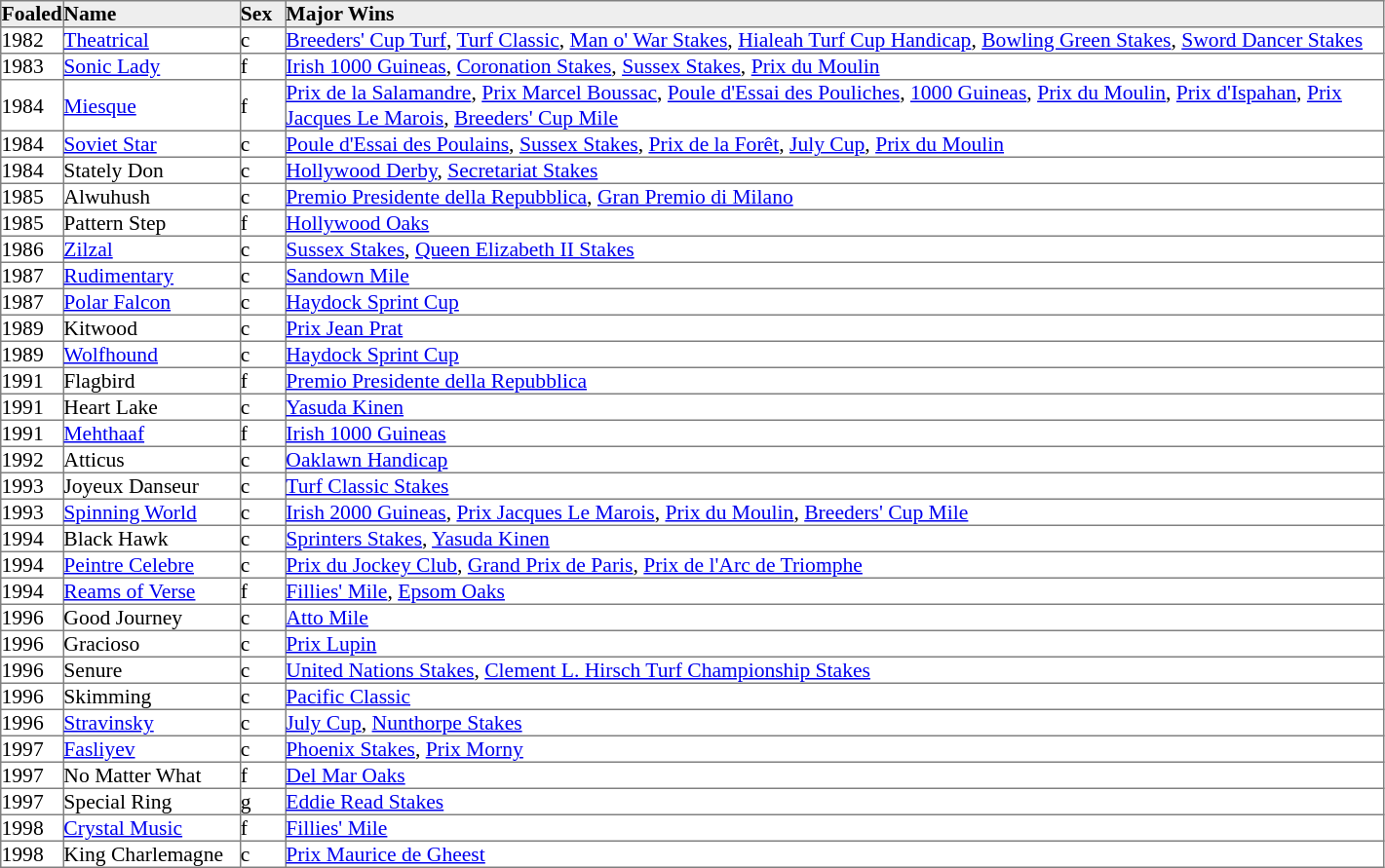<table border="1" cellpadding="0" style="border-collapse: collapse; font-size:90%">
<tr style="background:#eee;">
<td style="width:30px;"><strong>Foaled</strong></td>
<td style="width:120px;"><strong>Name</strong></td>
<td style="width:30px;"><strong>Sex</strong></td>
<td style="width:750px;"><strong>Major Wins</strong></td>
</tr>
<tr>
<td>1982</td>
<td><a href='#'>Theatrical</a></td>
<td>c</td>
<td><a href='#'>Breeders' Cup Turf</a>, <a href='#'>Turf Classic</a>, <a href='#'>Man o' War Stakes</a>, <a href='#'>Hialeah Turf Cup Handicap</a>, <a href='#'>Bowling Green Stakes</a>, <a href='#'>Sword Dancer Stakes</a></td>
</tr>
<tr>
<td>1983</td>
<td><a href='#'>Sonic Lady</a></td>
<td>f</td>
<td><a href='#'>Irish 1000 Guineas</a>, <a href='#'>Coronation Stakes</a>, <a href='#'>Sussex Stakes</a>, <a href='#'>Prix du Moulin</a></td>
</tr>
<tr>
<td>1984</td>
<td><a href='#'>Miesque</a></td>
<td>f</td>
<td><a href='#'>Prix de la Salamandre</a>, <a href='#'>Prix Marcel Boussac</a>, <a href='#'>Poule d'Essai des Pouliches</a>, <a href='#'>1000 Guineas</a>, <a href='#'>Prix du Moulin</a>, <a href='#'>Prix d'Ispahan</a>, <a href='#'>Prix Jacques Le Marois</a>, <a href='#'>Breeders' Cup Mile</a></td>
</tr>
<tr>
<td>1984</td>
<td><a href='#'>Soviet Star</a></td>
<td>c</td>
<td><a href='#'>Poule d'Essai des Poulains</a>, <a href='#'>Sussex Stakes</a>, <a href='#'>Prix de la Forêt</a>, <a href='#'>July Cup</a>, <a href='#'>Prix du Moulin</a></td>
</tr>
<tr>
<td>1984</td>
<td>Stately Don</td>
<td>c</td>
<td><a href='#'>Hollywood Derby</a>, <a href='#'>Secretariat Stakes</a></td>
</tr>
<tr>
<td>1985</td>
<td>Alwuhush</td>
<td>c</td>
<td><a href='#'>Premio Presidente della Repubblica</a>, <a href='#'>Gran Premio di Milano</a></td>
</tr>
<tr>
<td>1985</td>
<td>Pattern Step</td>
<td>f</td>
<td><a href='#'>Hollywood Oaks</a></td>
</tr>
<tr>
<td>1986</td>
<td><a href='#'>Zilzal</a></td>
<td>c</td>
<td><a href='#'>Sussex Stakes</a>, <a href='#'>Queen Elizabeth II Stakes</a></td>
</tr>
<tr>
<td>1987</td>
<td><a href='#'>Rudimentary</a></td>
<td>c</td>
<td><a href='#'>Sandown Mile</a></td>
</tr>
<tr>
<td>1987</td>
<td><a href='#'>Polar Falcon</a></td>
<td>c</td>
<td><a href='#'>Haydock Sprint Cup</a></td>
</tr>
<tr>
<td>1989</td>
<td>Kitwood</td>
<td>c</td>
<td><a href='#'>Prix Jean Prat</a></td>
</tr>
<tr>
<td>1989</td>
<td><a href='#'>Wolfhound</a></td>
<td>c</td>
<td><a href='#'>Haydock Sprint Cup</a></td>
</tr>
<tr>
<td>1991</td>
<td>Flagbird</td>
<td>f</td>
<td><a href='#'>Premio Presidente della Repubblica</a></td>
</tr>
<tr>
<td>1991</td>
<td>Heart Lake</td>
<td>c</td>
<td><a href='#'>Yasuda Kinen</a></td>
</tr>
<tr>
<td>1991</td>
<td><a href='#'>Mehthaaf</a></td>
<td>f</td>
<td><a href='#'>Irish 1000 Guineas</a></td>
</tr>
<tr>
<td>1992</td>
<td>Atticus</td>
<td>c</td>
<td><a href='#'>Oaklawn Handicap</a></td>
</tr>
<tr>
<td>1993</td>
<td>Joyeux Danseur</td>
<td>c</td>
<td><a href='#'>Turf Classic Stakes</a></td>
</tr>
<tr>
<td>1993</td>
<td><a href='#'>Spinning World</a></td>
<td>c</td>
<td><a href='#'>Irish 2000 Guineas</a>, <a href='#'>Prix Jacques Le Marois</a>, <a href='#'>Prix du Moulin</a>, <a href='#'>Breeders' Cup Mile</a></td>
</tr>
<tr>
<td>1994</td>
<td>Black Hawk</td>
<td>c</td>
<td><a href='#'>Sprinters Stakes</a>, <a href='#'>Yasuda Kinen</a></td>
</tr>
<tr>
<td>1994</td>
<td><a href='#'>Peintre Celebre</a></td>
<td>c</td>
<td><a href='#'>Prix du Jockey Club</a>, <a href='#'>Grand Prix de Paris</a>, <a href='#'>Prix de l'Arc de Triomphe</a></td>
</tr>
<tr>
<td>1994</td>
<td><a href='#'>Reams of Verse</a></td>
<td>f</td>
<td><a href='#'>Fillies' Mile</a>, <a href='#'>Epsom Oaks</a></td>
</tr>
<tr>
<td>1996</td>
<td>Good Journey</td>
<td>c</td>
<td><a href='#'>Atto Mile</a></td>
</tr>
<tr>
<td>1996</td>
<td>Gracioso</td>
<td>c</td>
<td><a href='#'>Prix Lupin</a></td>
</tr>
<tr>
<td>1996</td>
<td>Senure</td>
<td>c</td>
<td><a href='#'>United Nations Stakes</a>, <a href='#'>Clement L. Hirsch Turf Championship Stakes</a></td>
</tr>
<tr>
<td>1996</td>
<td>Skimming</td>
<td>c</td>
<td><a href='#'>Pacific Classic</a></td>
</tr>
<tr>
<td>1996</td>
<td><a href='#'>Stravinsky</a></td>
<td>c</td>
<td><a href='#'>July Cup</a>, <a href='#'>Nunthorpe Stakes</a></td>
</tr>
<tr>
<td>1997</td>
<td><a href='#'>Fasliyev</a></td>
<td>c</td>
<td><a href='#'>Phoenix Stakes</a>, <a href='#'>Prix Morny</a></td>
</tr>
<tr>
<td>1997</td>
<td>No Matter What</td>
<td>f</td>
<td><a href='#'>Del Mar Oaks</a></td>
</tr>
<tr>
<td>1997</td>
<td>Special Ring</td>
<td>g</td>
<td><a href='#'>Eddie Read Stakes</a></td>
</tr>
<tr>
<td>1998</td>
<td><a href='#'>Crystal Music</a></td>
<td>f</td>
<td><a href='#'>Fillies' Mile</a></td>
</tr>
<tr>
<td>1998</td>
<td>King Charlemagne</td>
<td>c</td>
<td><a href='#'>Prix Maurice de Gheest</a></td>
</tr>
</table>
